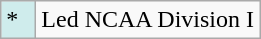<table class="wikitable">
<tr>
<td style="background:#CFECEC; width:1em">*</td>
<td>Led NCAA Division I</td>
</tr>
</table>
